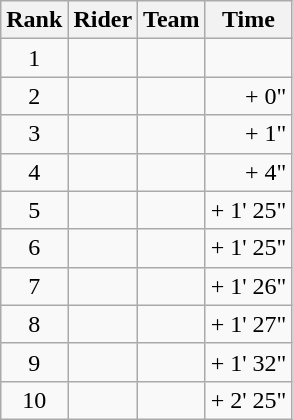<table class="wikitable">
<tr>
<th scope="col">Rank</th>
<th scope="col">Rider</th>
<th scope="col">Team</th>
<th scope="col">Time</th>
</tr>
<tr>
<td style="text-align:center;">1</td>
<td></td>
<td></td>
<td style="text-align:right;"></td>
</tr>
<tr>
<td style="text-align:center;">2</td>
<td></td>
<td></td>
<td style="text-align:right;">+ 0"</td>
</tr>
<tr>
<td style="text-align:center;">3</td>
<td></td>
<td></td>
<td style="text-align:right;">+ 1"</td>
</tr>
<tr>
<td style="text-align:center;">4</td>
<td></td>
<td></td>
<td style="text-align:right;">+ 4"</td>
</tr>
<tr>
<td style="text-align:center;">5</td>
<td></td>
<td></td>
<td style="text-align:right;">+ 1' 25"</td>
</tr>
<tr>
<td style="text-align:center;">6</td>
<td></td>
<td></td>
<td style="text-align:right;">+ 1' 25"</td>
</tr>
<tr>
<td style="text-align:center;">7</td>
<td></td>
<td></td>
<td style="text-align:right;">+ 1' 26"</td>
</tr>
<tr>
<td style="text-align:center;">8</td>
<td></td>
<td></td>
<td style="text-align:right;">+ 1' 27"</td>
</tr>
<tr>
<td style="text-align:center;">9</td>
<td></td>
<td></td>
<td style="text-align:right;">+ 1' 32"</td>
</tr>
<tr>
<td style="text-align:center;">10</td>
<td></td>
<td></td>
<td style="text-align:right;">+ 2' 25"</td>
</tr>
</table>
